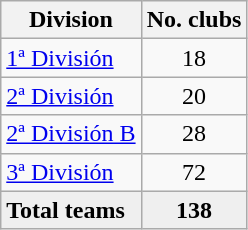<table class="wikitable">
<tr>
<th>Division</th>
<th>No. clubs</th>
</tr>
<tr>
<td><a href='#'>1ª División</a></td>
<td align=center>18</td>
</tr>
<tr>
<td><a href='#'>2ª División</a></td>
<td align=center>20</td>
</tr>
<tr>
<td><a href='#'>2ª División B</a></td>
<td align=center>28</td>
</tr>
<tr>
<td><a href='#'>3ª División</a></td>
<td align=center>72</td>
</tr>
<tr style="background:#efefef; font-weight:bold;">
<td>Total teams</td>
<td align=center>138</td>
</tr>
</table>
